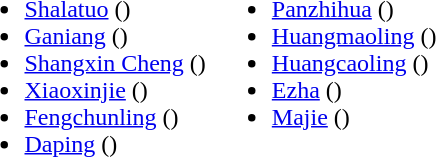<table>
<tr>
<td valign="top"><br><ul><li><a href='#'>Shalatuo</a> ()</li><li><a href='#'>Ganiang</a> ()</li><li><a href='#'>Shangxin Cheng</a> ()</li><li><a href='#'>Xiaoxinjie</a> ()</li><li><a href='#'>Fengchunling</a> ()</li><li><a href='#'>Daping</a> ()</li></ul></td>
<td valign="top"><br><ul><li><a href='#'>Panzhihua</a> ()</li><li><a href='#'>Huangmaoling</a> ()</li><li><a href='#'>Huangcaoling</a> ()</li><li><a href='#'>Ezha</a> ()</li><li><a href='#'>Majie</a> ()</li></ul></td>
</tr>
</table>
